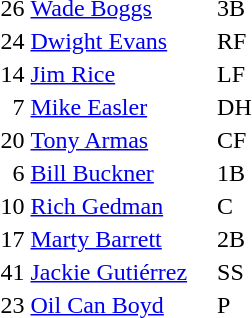<table>
<tr>
<td>26</td>
<td><a href='#'>Wade Boggs</a></td>
<td>3B</td>
</tr>
<tr>
<td>24</td>
<td><a href='#'>Dwight Evans</a></td>
<td>RF</td>
</tr>
<tr>
<td>14</td>
<td><a href='#'>Jim Rice</a></td>
<td>LF</td>
</tr>
<tr>
<td>  7</td>
<td><a href='#'>Mike Easler</a></td>
<td>DH</td>
</tr>
<tr>
<td>20</td>
<td><a href='#'>Tony Armas</a></td>
<td>CF</td>
</tr>
<tr>
<td>  6</td>
<td><a href='#'>Bill Buckner</a></td>
<td>1B</td>
</tr>
<tr>
<td>10</td>
<td><a href='#'>Rich Gedman</a></td>
<td>C</td>
</tr>
<tr>
<td>17</td>
<td><a href='#'>Marty Barrett</a></td>
<td>2B</td>
</tr>
<tr>
<td>41</td>
<td><a href='#'>Jackie Gutiérrez</a>    </td>
<td>SS</td>
</tr>
<tr>
<td>23</td>
<td><a href='#'>Oil Can Boyd</a>    </td>
<td>P</td>
</tr>
</table>
